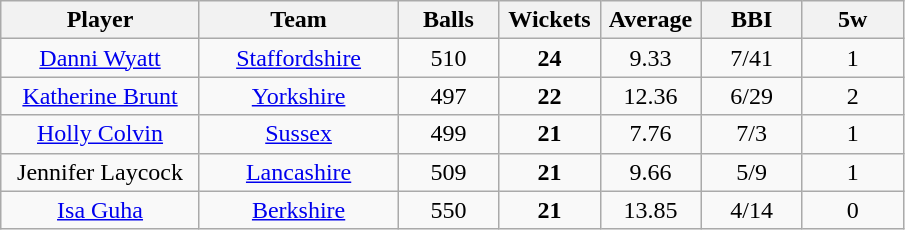<table class="wikitable" style="text-align:center">
<tr>
<th width=125>Player</th>
<th width=125>Team</th>
<th width=60>Balls</th>
<th width=60>Wickets</th>
<th width=60>Average</th>
<th width=60>BBI</th>
<th width=60>5w</th>
</tr>
<tr>
<td><a href='#'>Danni Wyatt</a></td>
<td><a href='#'>Staffordshire</a></td>
<td>510</td>
<td><strong>24</strong></td>
<td>9.33</td>
<td>7/41</td>
<td>1</td>
</tr>
<tr>
<td><a href='#'>Katherine Brunt</a></td>
<td><a href='#'>Yorkshire</a></td>
<td>497</td>
<td><strong>22</strong></td>
<td>12.36</td>
<td>6/29</td>
<td>2</td>
</tr>
<tr>
<td><a href='#'>Holly Colvin</a></td>
<td><a href='#'>Sussex</a></td>
<td>499</td>
<td><strong>21</strong></td>
<td>7.76</td>
<td>7/3</td>
<td>1</td>
</tr>
<tr>
<td>Jennifer Laycock</td>
<td><a href='#'>Lancashire</a></td>
<td>509</td>
<td><strong>21</strong></td>
<td>9.66</td>
<td>5/9</td>
<td>1</td>
</tr>
<tr>
<td><a href='#'>Isa Guha</a></td>
<td><a href='#'>Berkshire</a></td>
<td>550</td>
<td><strong>21</strong></td>
<td>13.85</td>
<td>4/14</td>
<td>0</td>
</tr>
</table>
